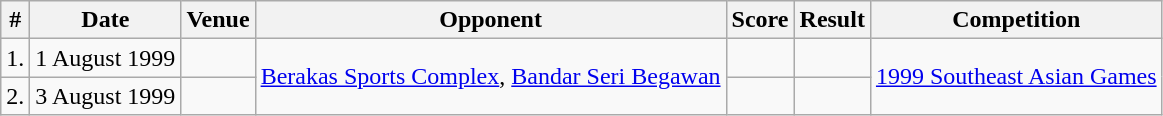<table class="wikitable">
<tr>
<th>#</th>
<th>Date</th>
<th>Venue</th>
<th>Opponent</th>
<th>Score</th>
<th>Result</th>
<th>Competition</th>
</tr>
<tr>
<td>1.</td>
<td>1 August 1999</td>
<td></td>
<td rowspan="2"><a href='#'>Berakas Sports Complex</a>, <a href='#'>Bandar Seri Begawan</a></td>
<td></td>
<td></td>
<td rowspan="2"><a href='#'>1999 Southeast Asian Games</a></td>
</tr>
<tr>
<td>2.</td>
<td>3 August 1999</td>
<td></td>
<td></td>
<td></td>
</tr>
</table>
